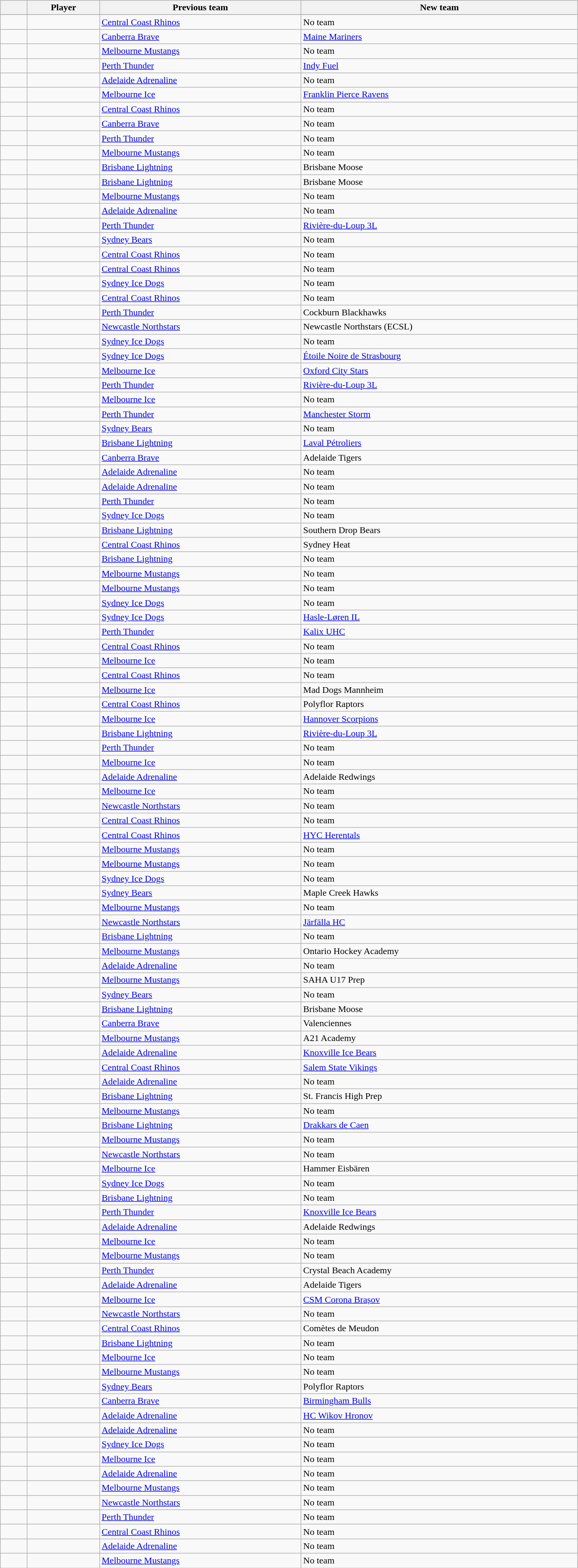<table class="sortable wikitable" width=80% font-size=90%>
<tr>
<th width=40></th>
<th>Player</th>
<th>Previous team</th>
<th>New team</th>
</tr>
<tr>
</tr>
<tr>
<td align="center"></td>
<td></td>
<td><a href='#'>Central Coast Rhinos</a></td>
<td>No team</td>
</tr>
<tr>
<td align="center"></td>
<td></td>
<td><a href='#'>Canberra Brave</a></td>
<td><a href='#'>Maine Mariners</a></td>
</tr>
<tr>
<td align="center"></td>
<td></td>
<td><a href='#'>Melbourne Mustangs</a></td>
<td>No team</td>
</tr>
<tr>
<td align="center"></td>
<td></td>
<td><a href='#'>Perth Thunder</a></td>
<td><a href='#'>Indy Fuel</a></td>
</tr>
<tr>
<td align="center"></td>
<td></td>
<td><a href='#'>Adelaide Adrenaline</a></td>
<td>No team</td>
</tr>
<tr>
<td align="center"></td>
<td></td>
<td><a href='#'>Melbourne Ice</a></td>
<td><a href='#'>Franklin Pierce Ravens</a></td>
</tr>
<tr>
<td align="center"></td>
<td></td>
<td><a href='#'>Central Coast Rhinos</a></td>
<td>No team</td>
</tr>
<tr>
<td align="center"></td>
<td></td>
<td><a href='#'>Canberra Brave</a></td>
<td>No team</td>
</tr>
<tr>
<td align="center"></td>
<td></td>
<td><a href='#'>Perth Thunder</a></td>
<td>No team</td>
</tr>
<tr>
<td align="center"></td>
<td></td>
<td><a href='#'>Melbourne Mustangs</a></td>
<td>No team</td>
</tr>
<tr>
<td align="center"></td>
<td></td>
<td><a href='#'>Brisbane Lightning</a></td>
<td>Brisbane Moose</td>
</tr>
<tr>
<td align="center"></td>
<td></td>
<td><a href='#'>Brisbane Lightning</a></td>
<td>Brisbane Moose</td>
</tr>
<tr>
<td align="center"></td>
<td></td>
<td><a href='#'>Melbourne Mustangs</a></td>
<td>No team</td>
</tr>
<tr>
<td align="center"></td>
<td></td>
<td><a href='#'>Adelaide Adrenaline</a></td>
<td>No team</td>
</tr>
<tr>
<td align="center"></td>
<td></td>
<td><a href='#'>Perth Thunder</a></td>
<td><a href='#'>Rivière-du-Loup 3L</a></td>
</tr>
<tr>
<td align="center"></td>
<td></td>
<td><a href='#'>Sydney Bears</a></td>
<td>No team</td>
</tr>
<tr>
<td align="center"></td>
<td></td>
<td><a href='#'>Central Coast Rhinos</a></td>
<td>No team</td>
</tr>
<tr>
<td align="center"></td>
<td></td>
<td><a href='#'>Central Coast Rhinos</a></td>
<td>No team</td>
</tr>
<tr>
<td align="center"></td>
<td></td>
<td><a href='#'>Sydney Ice Dogs</a></td>
<td>No team</td>
</tr>
<tr>
<td align="center"></td>
<td></td>
<td><a href='#'>Central Coast Rhinos</a></td>
<td>No team</td>
</tr>
<tr>
<td align="center"></td>
<td></td>
<td><a href='#'>Perth Thunder</a></td>
<td>Cockburn Blackhawks</td>
</tr>
<tr>
<td align="center"></td>
<td></td>
<td><a href='#'>Newcastle Northstars</a></td>
<td>Newcastle Northstars (ECSL)</td>
</tr>
<tr>
<td align="center"></td>
<td></td>
<td><a href='#'>Sydney Ice Dogs</a></td>
<td>No team</td>
</tr>
<tr>
<td align="center"></td>
<td></td>
<td><a href='#'>Sydney Ice Dogs</a></td>
<td><a href='#'>Étoile Noire de Strasbourg</a></td>
</tr>
<tr>
<td align="center"></td>
<td></td>
<td><a href='#'>Melbourne Ice</a></td>
<td><a href='#'>Oxford City Stars</a></td>
</tr>
<tr>
<td align="center"></td>
<td></td>
<td><a href='#'>Perth Thunder</a></td>
<td><a href='#'>Rivière-du-Loup 3L</a></td>
</tr>
<tr>
<td align="center"></td>
<td></td>
<td><a href='#'>Melbourne Ice</a></td>
<td>No team</td>
</tr>
<tr>
<td align="center"></td>
<td></td>
<td><a href='#'>Perth Thunder</a></td>
<td><a href='#'>Manchester Storm</a></td>
</tr>
<tr>
<td align="center"></td>
<td></td>
<td><a href='#'>Sydney Bears</a></td>
<td>No team</td>
</tr>
<tr>
<td align="center"></td>
<td></td>
<td><a href='#'>Brisbane Lightning</a></td>
<td><a href='#'>Laval Pétroliers</a></td>
</tr>
<tr>
<td align="center"></td>
<td></td>
<td><a href='#'>Canberra Brave</a></td>
<td>Adelaide Tigers</td>
</tr>
<tr>
<td align="center"></td>
<td></td>
<td><a href='#'>Adelaide Adrenaline</a></td>
<td>No team</td>
</tr>
<tr>
<td align="center"></td>
<td></td>
<td><a href='#'>Adelaide Adrenaline</a></td>
<td>No team</td>
</tr>
<tr>
<td align="center"></td>
<td></td>
<td><a href='#'>Perth Thunder</a></td>
<td>No team</td>
</tr>
<tr>
<td align="center"></td>
<td></td>
<td><a href='#'>Sydney Ice Dogs</a></td>
<td>No team</td>
</tr>
<tr>
<td align="center"></td>
<td></td>
<td><a href='#'>Brisbane Lightning</a></td>
<td>Southern Drop Bears</td>
</tr>
<tr>
<td align="center"></td>
<td></td>
<td><a href='#'>Central Coast Rhinos</a></td>
<td>Sydney Heat</td>
</tr>
<tr>
<td align="center"></td>
<td></td>
<td><a href='#'>Brisbane Lightning</a></td>
<td>No team</td>
</tr>
<tr>
<td align="center"></td>
<td></td>
<td><a href='#'>Melbourne Mustangs</a></td>
<td>No team</td>
</tr>
<tr>
<td align="center"></td>
<td></td>
<td><a href='#'>Melbourne Mustangs</a></td>
<td>No team</td>
</tr>
<tr>
<td align="center"></td>
<td></td>
<td><a href='#'>Sydney Ice Dogs</a></td>
<td>No team</td>
</tr>
<tr>
<td align="center"></td>
<td></td>
<td><a href='#'>Sydney Ice Dogs</a></td>
<td><a href='#'>Hasle-Løren IL</a></td>
</tr>
<tr>
<td align="center"></td>
<td></td>
<td><a href='#'>Perth Thunder</a></td>
<td><a href='#'>Kalix UHC</a></td>
</tr>
<tr>
<td align="center"></td>
<td></td>
<td><a href='#'>Central Coast Rhinos</a></td>
<td>No team</td>
</tr>
<tr>
<td align="center"></td>
<td></td>
<td><a href='#'>Melbourne Ice</a></td>
<td>No team</td>
</tr>
<tr>
<td align="center"></td>
<td></td>
<td><a href='#'>Central Coast Rhinos</a></td>
<td>No team</td>
</tr>
<tr>
<td align="center"></td>
<td></td>
<td><a href='#'>Melbourne Ice</a></td>
<td>Mad Dogs Mannheim</td>
</tr>
<tr>
<td align="center"></td>
<td></td>
<td><a href='#'>Central Coast Rhinos</a></td>
<td>Polyflor Raptors</td>
</tr>
<tr>
<td align="center"></td>
<td></td>
<td><a href='#'>Melbourne Ice</a></td>
<td><a href='#'>Hannover Scorpions</a></td>
</tr>
<tr>
<td align="center"></td>
<td></td>
<td><a href='#'>Brisbane Lightning</a></td>
<td><a href='#'>Rivière-du-Loup 3L</a></td>
</tr>
<tr>
<td align="center"></td>
<td></td>
<td><a href='#'>Perth Thunder</a></td>
<td>No team</td>
</tr>
<tr>
<td align="center"></td>
<td></td>
<td><a href='#'>Melbourne Ice</a></td>
<td>No team</td>
</tr>
<tr>
<td align="center"></td>
<td></td>
<td><a href='#'>Adelaide Adrenaline</a></td>
<td>Adelaide Redwings</td>
</tr>
<tr>
<td align="center"></td>
<td></td>
<td><a href='#'>Melbourne Ice</a></td>
<td>No team</td>
</tr>
<tr>
<td align="center"></td>
<td></td>
<td><a href='#'>Newcastle Northstars</a></td>
<td>No team</td>
</tr>
<tr>
<td align="center"></td>
<td></td>
<td><a href='#'>Central Coast Rhinos</a></td>
<td>No team</td>
</tr>
<tr>
<td align="center"></td>
<td></td>
<td><a href='#'>Central Coast Rhinos</a></td>
<td><a href='#'>HYC Herentals</a></td>
</tr>
<tr>
<td align="center"></td>
<td></td>
<td><a href='#'>Melbourne Mustangs</a></td>
<td>No team</td>
</tr>
<tr>
<td align="center"></td>
<td></td>
<td><a href='#'>Melbourne Mustangs</a></td>
<td>No team</td>
</tr>
<tr>
<td align="center"></td>
<td></td>
<td><a href='#'>Sydney Ice Dogs</a></td>
<td>No team</td>
</tr>
<tr>
<td align="center"></td>
<td></td>
<td><a href='#'>Sydney Bears</a></td>
<td>Maple Creek Hawks</td>
</tr>
<tr>
<td align="center"></td>
<td></td>
<td><a href='#'>Melbourne Mustangs</a></td>
<td>No team</td>
</tr>
<tr>
<td align="center"></td>
<td></td>
<td><a href='#'>Newcastle Northstars</a></td>
<td><a href='#'>Järfälla HC</a></td>
</tr>
<tr>
<td align="center"></td>
<td></td>
<td><a href='#'>Brisbane Lightning</a></td>
<td>No team</td>
</tr>
<tr>
<td align="center"></td>
<td></td>
<td><a href='#'>Melbourne Mustangs</a></td>
<td>Ontario Hockey Academy</td>
</tr>
<tr>
<td align="center"></td>
<td></td>
<td><a href='#'>Adelaide Adrenaline</a></td>
<td>No team</td>
</tr>
<tr>
<td align="center"></td>
<td></td>
<td><a href='#'>Melbourne Mustangs</a></td>
<td>SAHA U17 Prep</td>
</tr>
<tr>
<td align="center"></td>
<td></td>
<td><a href='#'>Sydney Bears</a></td>
<td>No team</td>
</tr>
<tr>
<td align="center"></td>
<td></td>
<td><a href='#'>Brisbane Lightning</a></td>
<td>Brisbane Moose</td>
</tr>
<tr>
<td align="center"></td>
<td></td>
<td><a href='#'>Canberra Brave</a></td>
<td>Valenciennes</td>
</tr>
<tr>
<td align="center"></td>
<td></td>
<td><a href='#'>Melbourne Mustangs</a></td>
<td>A21 Academy</td>
</tr>
<tr>
<td align="center"></td>
<td></td>
<td><a href='#'>Adelaide Adrenaline</a></td>
<td><a href='#'>Knoxville Ice Bears</a></td>
</tr>
<tr>
<td align="center"></td>
<td></td>
<td><a href='#'>Central Coast Rhinos</a></td>
<td><a href='#'>Salem State Vikings</a></td>
</tr>
<tr>
<td align="center"></td>
<td></td>
<td><a href='#'>Adelaide Adrenaline</a></td>
<td>No team</td>
</tr>
<tr>
<td align="center"></td>
<td></td>
<td><a href='#'>Brisbane Lightning</a></td>
<td>St. Francis High Prep</td>
</tr>
<tr>
<td align="center"></td>
<td></td>
<td><a href='#'>Melbourne Mustangs</a></td>
<td>No team</td>
</tr>
<tr>
<td align="center"></td>
<td></td>
<td><a href='#'>Brisbane Lightning</a></td>
<td><a href='#'>Drakkars de Caen</a></td>
</tr>
<tr>
<td align="center"></td>
<td></td>
<td><a href='#'>Melbourne Mustangs</a></td>
<td>No team</td>
</tr>
<tr>
<td align="center"></td>
<td></td>
<td><a href='#'>Newcastle Northstars</a></td>
<td>No team</td>
</tr>
<tr>
<td align="center"></td>
<td></td>
<td><a href='#'>Melbourne Ice</a></td>
<td>Hammer Eisbären</td>
</tr>
<tr>
<td align="center"></td>
<td></td>
<td><a href='#'>Sydney Ice Dogs</a></td>
<td>No team</td>
</tr>
<tr>
<td align="center"></td>
<td></td>
<td><a href='#'>Brisbane Lightning</a></td>
<td>No team</td>
</tr>
<tr>
<td align="center"></td>
<td></td>
<td><a href='#'>Perth Thunder</a></td>
<td><a href='#'>Knoxville Ice Bears</a></td>
</tr>
<tr>
<td align="center"></td>
<td></td>
<td><a href='#'>Adelaide Adrenaline</a></td>
<td>Adelaide Redwings</td>
</tr>
<tr>
<td align="center"></td>
<td></td>
<td><a href='#'>Melbourne Ice</a></td>
<td>No team</td>
</tr>
<tr>
<td align="center"></td>
<td></td>
<td><a href='#'>Melbourne Mustangs</a></td>
<td>No team</td>
</tr>
<tr>
<td align="center"></td>
<td></td>
<td><a href='#'>Perth Thunder</a></td>
<td>Crystal Beach Academy</td>
</tr>
<tr>
<td align="center"></td>
<td></td>
<td><a href='#'>Adelaide Adrenaline</a></td>
<td>Adelaide Tigers</td>
</tr>
<tr>
<td align="center"></td>
<td></td>
<td><a href='#'>Melbourne Ice</a></td>
<td><a href='#'>CSM Corona Brașov</a></td>
</tr>
<tr>
<td align="center"></td>
<td></td>
<td><a href='#'>Newcastle Northstars</a></td>
<td>No team</td>
</tr>
<tr>
<td align="center"></td>
<td></td>
<td><a href='#'>Central Coast Rhinos</a></td>
<td>Comètes de Meudon</td>
</tr>
<tr>
<td align="center"></td>
<td></td>
<td><a href='#'>Brisbane Lightning</a></td>
<td>No team</td>
</tr>
<tr>
<td align="center"></td>
<td></td>
<td><a href='#'>Melbourne Ice</a></td>
<td>No team</td>
</tr>
<tr>
<td align="center"></td>
<td></td>
<td><a href='#'>Melbourne Mustangs</a></td>
<td>No team</td>
</tr>
<tr>
<td align="center"></td>
<td></td>
<td><a href='#'>Sydney Bears</a></td>
<td>Polyflor Raptors</td>
</tr>
<tr>
<td align="center"></td>
<td></td>
<td><a href='#'>Canberra Brave</a></td>
<td><a href='#'>Birmingham Bulls</a></td>
</tr>
<tr>
<td align="center"></td>
<td></td>
<td><a href='#'>Adelaide Adrenaline</a></td>
<td><a href='#'>HC Wikov Hronov</a></td>
</tr>
<tr>
<td align="center"></td>
<td></td>
<td><a href='#'>Adelaide Adrenaline</a></td>
<td>No team</td>
</tr>
<tr>
<td align="center"></td>
<td></td>
<td><a href='#'>Sydney Ice Dogs</a></td>
<td>No team</td>
</tr>
<tr>
<td align="center"></td>
<td></td>
<td><a href='#'>Melbourne Ice</a></td>
<td>No team</td>
</tr>
<tr>
<td align="center"></td>
<td></td>
<td><a href='#'>Adelaide Adrenaline</a></td>
<td>No team</td>
</tr>
<tr>
<td align="center"></td>
<td></td>
<td><a href='#'>Melbourne Mustangs</a></td>
<td>No team</td>
</tr>
<tr>
<td align="center"></td>
<td></td>
<td><a href='#'>Newcastle Northstars</a></td>
<td>No team</td>
</tr>
<tr>
<td align="center"></td>
<td></td>
<td><a href='#'>Perth Thunder</a></td>
<td>No team</td>
</tr>
<tr>
<td align="center"></td>
<td></td>
<td><a href='#'>Central Coast Rhinos</a></td>
<td>No team</td>
</tr>
<tr>
<td align="center"></td>
<td></td>
<td><a href='#'>Adelaide Adrenaline</a></td>
<td>No team</td>
</tr>
<tr>
<td align="center"></td>
<td></td>
<td><a href='#'>Melbourne Mustangs</a></td>
<td>No team</td>
</tr>
</table>
